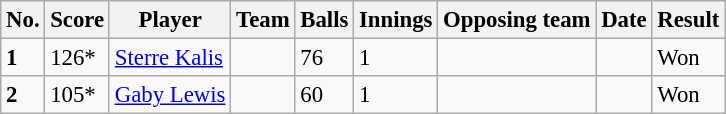<table class="wikitable sortable" style="font-size:95%">
<tr>
<th>No.</th>
<th>Score</th>
<th>Player</th>
<th>Team</th>
<th>Balls</th>
<th>Innings</th>
<th>Opposing team</th>
<th>Date</th>
<th>Result</th>
</tr>
<tr>
<td><strong>1</strong></td>
<td>126*</td>
<td><a href='#'>Sterre Kalis</a></td>
<td></td>
<td>76</td>
<td>1</td>
<td></td>
<td></td>
<td>Won</td>
</tr>
<tr>
<td><strong>2</strong></td>
<td>105*</td>
<td><a href='#'>Gaby Lewis</a></td>
<td></td>
<td>60</td>
<td>1</td>
<td></td>
<td></td>
<td>Won</td>
</tr>
</table>
